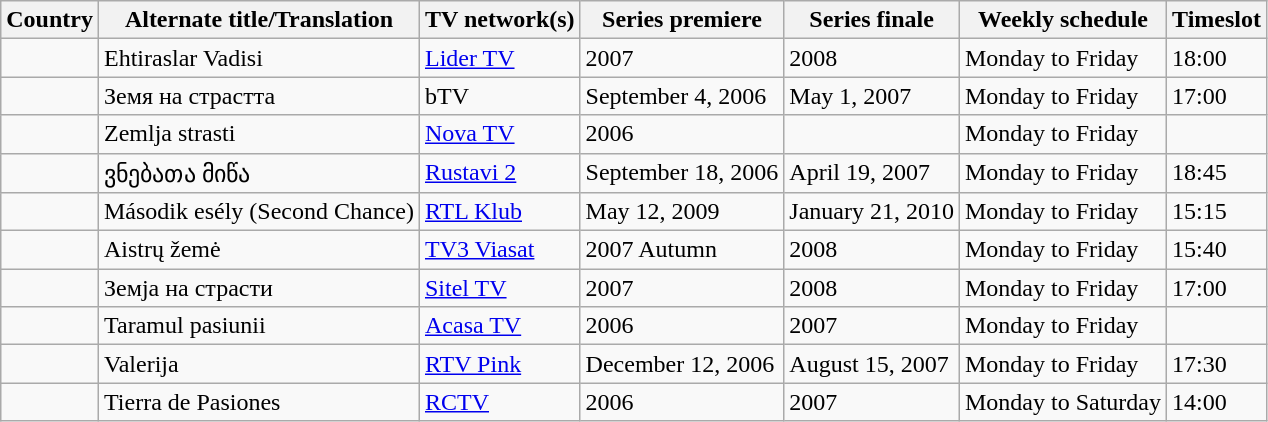<table class="wikitable">
<tr>
<th>Country</th>
<th>Alternate title/Translation</th>
<th>TV network(s)</th>
<th>Series premiere</th>
<th>Series finale</th>
<th>Weekly schedule</th>
<th>Timeslot</th>
</tr>
<tr>
<td></td>
<td>Ehtiraslar Vadisi</td>
<td><a href='#'>Lider TV</a></td>
<td>2007</td>
<td>2008</td>
<td>Monday to Friday</td>
<td>18:00</td>
</tr>
<tr>
<td></td>
<td>Земя на страстта</td>
<td>bTV</td>
<td>September 4, 2006</td>
<td>May 1, 2007</td>
<td>Monday to Friday</td>
<td>17:00</td>
</tr>
<tr>
<td></td>
<td>Zemlja strasti</td>
<td><a href='#'>Nova TV</a></td>
<td>2006</td>
<td></td>
<td>Monday to Friday</td>
<td></td>
</tr>
<tr>
<td></td>
<td>ვნებათა მიწა</td>
<td><a href='#'>Rustavi 2</a></td>
<td>September 18, 2006</td>
<td>April 19, 2007</td>
<td>Monday to Friday</td>
<td>18:45</td>
</tr>
<tr>
<td></td>
<td>Második esély (Second Chance)</td>
<td><a href='#'>RTL Klub</a></td>
<td>May 12, 2009</td>
<td>January 21, 2010</td>
<td>Monday to Friday</td>
<td>15:15</td>
</tr>
<tr>
<td></td>
<td>Aistrų žemė</td>
<td><a href='#'>TV3 Viasat</a></td>
<td>2007 Autumn</td>
<td>2008</td>
<td>Monday to Friday</td>
<td>15:40</td>
</tr>
<tr>
<td></td>
<td>Земја на страсти</td>
<td><a href='#'>Sitel TV</a></td>
<td>2007</td>
<td>2008</td>
<td>Monday to Friday</td>
<td>17:00</td>
</tr>
<tr>
<td></td>
<td>Taramul pasiunii</td>
<td><a href='#'>Acasa TV</a></td>
<td>2006</td>
<td>2007</td>
<td>Monday to Friday</td>
<td></td>
</tr>
<tr>
<td></td>
<td>Valerija</td>
<td><a href='#'>RTV Pink</a></td>
<td>December 12, 2006</td>
<td>August 15, 2007</td>
<td>Monday to Friday</td>
<td>17:30</td>
</tr>
<tr>
<td></td>
<td>Tierra de Pasiones</td>
<td><a href='#'>RCTV</a></td>
<td>2006</td>
<td>2007</td>
<td>Monday to Saturday</td>
<td>14:00</td>
</tr>
</table>
